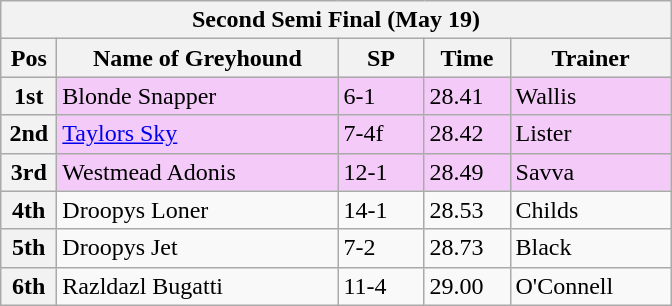<table class="wikitable">
<tr>
<th colspan="6">Second Semi Final (May 19)</th>
</tr>
<tr>
<th width=30>Pos</th>
<th width=180>Name of Greyhound</th>
<th width=50>SP</th>
<th width=50>Time</th>
<th width=100>Trainer</th>
</tr>
<tr style="background: #f4caf9;">
<th>1st</th>
<td>Blonde Snapper</td>
<td>6-1</td>
<td>28.41</td>
<td>Wallis</td>
</tr>
<tr style="background: #f4caf9;">
<th>2nd</th>
<td><a href='#'>Taylors Sky</a></td>
<td>7-4f</td>
<td>28.42</td>
<td>Lister</td>
</tr>
<tr style="background: #f4caf9;">
<th>3rd</th>
<td>Westmead Adonis</td>
<td>12-1</td>
<td>28.49</td>
<td>Savva</td>
</tr>
<tr>
<th>4th</th>
<td>Droopys Loner</td>
<td>14-1</td>
<td>28.53</td>
<td>Childs</td>
</tr>
<tr>
<th>5th</th>
<td>Droopys Jet</td>
<td>7-2</td>
<td>28.73</td>
<td>Black</td>
</tr>
<tr>
<th>6th</th>
<td>Razldazl Bugatti</td>
<td>11-4</td>
<td>29.00</td>
<td>O'Connell</td>
</tr>
</table>
